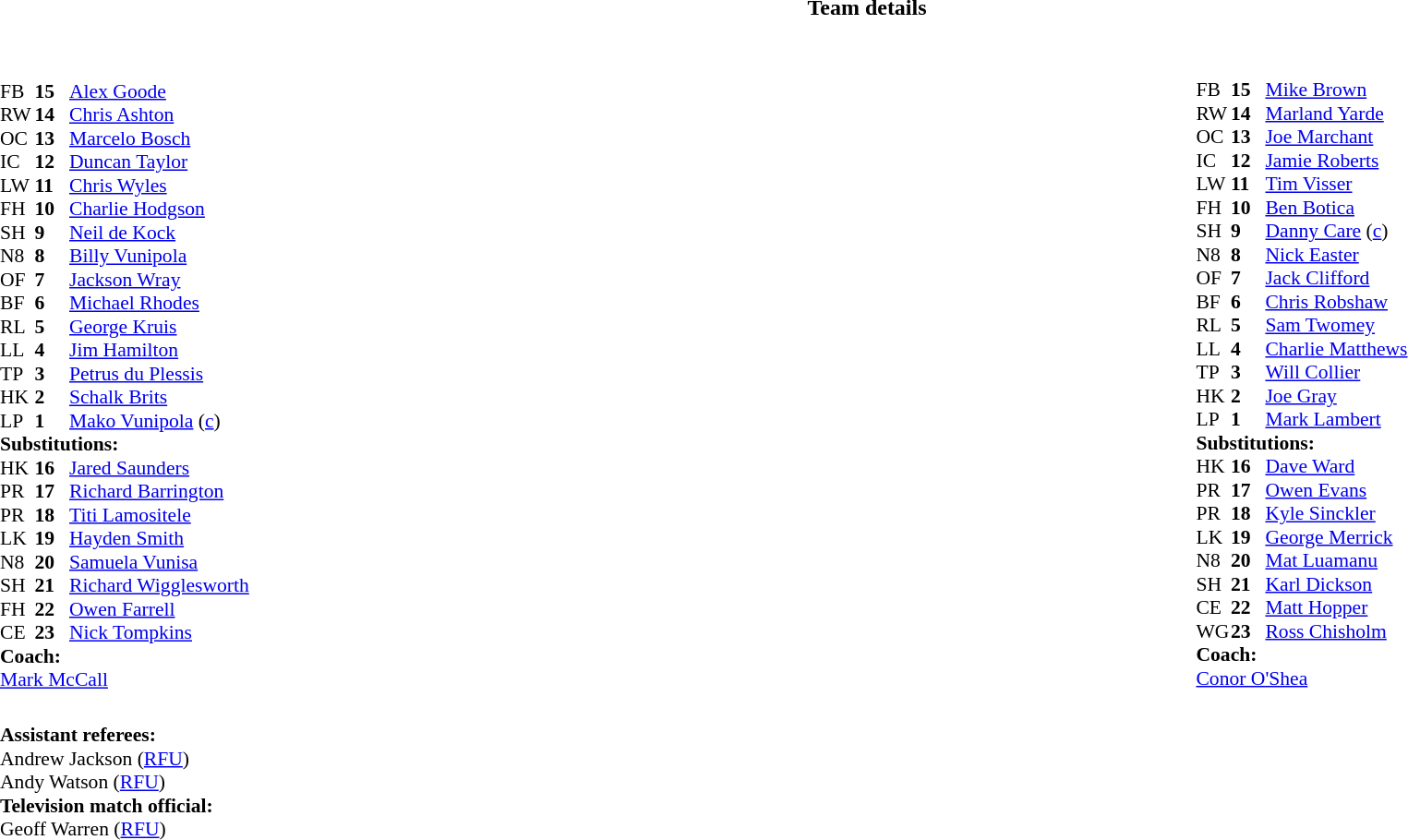<table border="0" style="width:100%;" class="collapsible collapsed">
<tr>
<th>Team details</th>
</tr>
<tr>
<td><br><table style="width:100%;">
<tr>
<td style="vertical-align:top; width:50%;"><br><table style="font-size: 90%" cellspacing="0" cellpadding="0">
<tr>
<th width="25"></th>
<th width="25"></th>
</tr>
<tr>
<td>FB</td>
<td><strong>15</strong></td>
<td> <a href='#'>Alex Goode</a></td>
</tr>
<tr>
<td>RW</td>
<td><strong>14</strong></td>
<td> <a href='#'>Chris Ashton</a></td>
</tr>
<tr>
<td>OC</td>
<td><strong>13</strong></td>
<td> <a href='#'>Marcelo Bosch</a></td>
</tr>
<tr>
<td>IC</td>
<td><strong>12</strong></td>
<td> <a href='#'>Duncan Taylor</a></td>
</tr>
<tr>
<td>LW</td>
<td><strong>11</strong></td>
<td> <a href='#'>Chris Wyles</a></td>
<td></td>
<td></td>
</tr>
<tr>
<td>FH</td>
<td><strong>10</strong></td>
<td> <a href='#'>Charlie Hodgson</a></td>
<td></td>
<td></td>
</tr>
<tr>
<td>SH</td>
<td><strong>9</strong></td>
<td> <a href='#'>Neil de Kock</a></td>
<td></td>
<td></td>
</tr>
<tr>
<td>N8</td>
<td><strong>8</strong></td>
<td> <a href='#'>Billy Vunipola</a></td>
<td></td>
<td></td>
</tr>
<tr>
<td>OF</td>
<td><strong>7</strong></td>
<td> <a href='#'>Jackson Wray</a></td>
</tr>
<tr>
<td>BF</td>
<td><strong>6</strong></td>
<td> <a href='#'>Michael Rhodes</a></td>
</tr>
<tr>
<td>RL</td>
<td><strong>5</strong></td>
<td> <a href='#'>George Kruis</a></td>
</tr>
<tr>
<td>LL</td>
<td><strong>4</strong></td>
<td> <a href='#'>Jim Hamilton</a></td>
<td></td>
<td></td>
</tr>
<tr>
<td>TP</td>
<td><strong>3</strong></td>
<td> <a href='#'>Petrus du Plessis</a></td>
<td></td>
<td></td>
</tr>
<tr>
<td>HK</td>
<td><strong>2</strong></td>
<td> <a href='#'>Schalk Brits</a></td>
<td></td>
<td></td>
</tr>
<tr>
<td>LP</td>
<td><strong>1</strong></td>
<td> <a href='#'>Mako Vunipola</a> (<a href='#'>c</a>)</td>
<td></td>
<td></td>
</tr>
<tr>
<td colspan=3><strong>Substitutions:</strong></td>
</tr>
<tr>
<td>HK</td>
<td><strong>16</strong></td>
<td> <a href='#'>Jared Saunders</a></td>
<td></td>
<td></td>
</tr>
<tr>
<td>PR</td>
<td><strong>17</strong></td>
<td> <a href='#'>Richard Barrington</a></td>
<td></td>
<td></td>
</tr>
<tr>
<td>PR</td>
<td><strong>18</strong></td>
<td> <a href='#'>Titi Lamositele</a></td>
<td></td>
<td></td>
</tr>
<tr>
<td>LK</td>
<td><strong>19</strong></td>
<td> <a href='#'>Hayden Smith</a></td>
<td></td>
<td></td>
</tr>
<tr>
<td>N8</td>
<td><strong>20</strong></td>
<td> <a href='#'>Samuela Vunisa</a></td>
<td></td>
<td></td>
</tr>
<tr>
<td>SH</td>
<td><strong>21</strong></td>
<td> <a href='#'>Richard Wigglesworth</a></td>
<td></td>
<td></td>
</tr>
<tr>
<td>FH</td>
<td><strong>22</strong></td>
<td> <a href='#'>Owen Farrell</a></td>
<td></td>
<td></td>
</tr>
<tr>
<td>CE</td>
<td><strong>23</strong></td>
<td> <a href='#'>Nick Tompkins</a></td>
<td></td>
<td></td>
</tr>
<tr>
<td colspan=3><strong>Coach:</strong></td>
</tr>
<tr>
<td colspan="4"> <a href='#'>Mark McCall</a></td>
</tr>
<tr>
</tr>
</table>
</td>
<td style="vertical-align:top;width:50%;font-size:90%"><br><table cellspacing="0" cellpadding="0" style="margin:auto">
<tr>
<th width="25"></th>
<th width="25"></th>
</tr>
<tr>
<td>FB</td>
<td><strong>15</strong></td>
<td> <a href='#'>Mike Brown</a></td>
</tr>
<tr>
<td>RW</td>
<td><strong>14</strong></td>
<td> <a href='#'>Marland Yarde</a></td>
</tr>
<tr>
<td>OC</td>
<td><strong>13</strong></td>
<td> <a href='#'>Joe Marchant</a></td>
</tr>
<tr>
<td>IC</td>
<td><strong>12</strong></td>
<td> <a href='#'>Jamie Roberts</a></td>
</tr>
<tr>
<td>LW</td>
<td><strong>11</strong></td>
<td> <a href='#'>Tim Visser</a></td>
<td></td>
<td></td>
</tr>
<tr>
<td>FH</td>
<td><strong>10</strong></td>
<td> <a href='#'>Ben Botica</a></td>
</tr>
<tr>
<td>SH</td>
<td><strong>9</strong></td>
<td> <a href='#'>Danny Care</a> (<a href='#'>c</a>)</td>
<td></td>
<td></td>
</tr>
<tr>
<td>N8</td>
<td><strong>8</strong></td>
<td> <a href='#'>Nick Easter</a></td>
</tr>
<tr>
<td>OF</td>
<td><strong>7</strong></td>
<td> <a href='#'>Jack Clifford</a></td>
<td></td>
<td></td>
</tr>
<tr>
<td>BF</td>
<td><strong>6</strong></td>
<td> <a href='#'>Chris Robshaw</a></td>
</tr>
<tr>
<td>RL</td>
<td><strong>5</strong></td>
<td> <a href='#'>Sam Twomey</a></td>
</tr>
<tr>
<td>LL</td>
<td><strong>4</strong></td>
<td> <a href='#'>Charlie Matthews</a></td>
</tr>
<tr>
<td>TP</td>
<td><strong>3</strong></td>
<td> <a href='#'>Will Collier</a></td>
<td></td>
<td></td>
</tr>
<tr>
<td>HK</td>
<td><strong>2</strong></td>
<td> <a href='#'>Joe Gray</a></td>
<td></td>
<td></td>
</tr>
<tr>
<td>LP</td>
<td><strong>1</strong></td>
<td> <a href='#'>Mark Lambert</a></td>
<td></td>
<td></td>
<td></td>
</tr>
<tr>
<td colspan=3><strong>Substitutions:</strong></td>
</tr>
<tr>
<td>HK</td>
<td><strong>16</strong></td>
<td> <a href='#'>Dave Ward</a></td>
<td></td>
<td></td>
</tr>
<tr>
<td>PR</td>
<td><strong>17</strong></td>
<td> <a href='#'>Owen Evans</a></td>
<td></td>
<td></td>
<td></td>
</tr>
<tr>
<td>PR</td>
<td><strong>18</strong></td>
<td> <a href='#'>Kyle Sinckler</a></td>
<td></td>
<td></td>
</tr>
<tr>
<td>LK</td>
<td><strong>19</strong></td>
<td> <a href='#'>George Merrick</a></td>
</tr>
<tr>
<td>N8</td>
<td><strong>20</strong></td>
<td> <a href='#'>Mat Luamanu</a></td>
<td></td>
<td></td>
</tr>
<tr>
<td>SH</td>
<td><strong>21</strong></td>
<td> <a href='#'>Karl Dickson</a></td>
<td></td>
<td></td>
</tr>
<tr>
<td>CE</td>
<td><strong>22</strong></td>
<td> <a href='#'>Matt Hopper</a></td>
</tr>
<tr>
<td>WG</td>
<td><strong>23</strong></td>
<td> <a href='#'>Ross Chisholm</a></td>
<td></td>
<td></td>
</tr>
<tr>
<td colspan=3><strong>Coach:</strong></td>
</tr>
<tr>
<td colspan="4"> <a href='#'>Conor O'Shea</a></td>
</tr>
<tr>
</tr>
</table>
</td>
</tr>
</table>
<table style="width:100%;font-size:90%">
<tr>
<td><br>
<strong>Assistant referees:</strong>
<br> Andrew Jackson (<a href='#'>RFU</a>)
<br> Andy Watson (<a href='#'>RFU</a>)
<br><strong>Television match official:</strong>
<br> Geoff Warren (<a href='#'>RFU</a>)</td>
</tr>
</table>
</td>
</tr>
</table>
